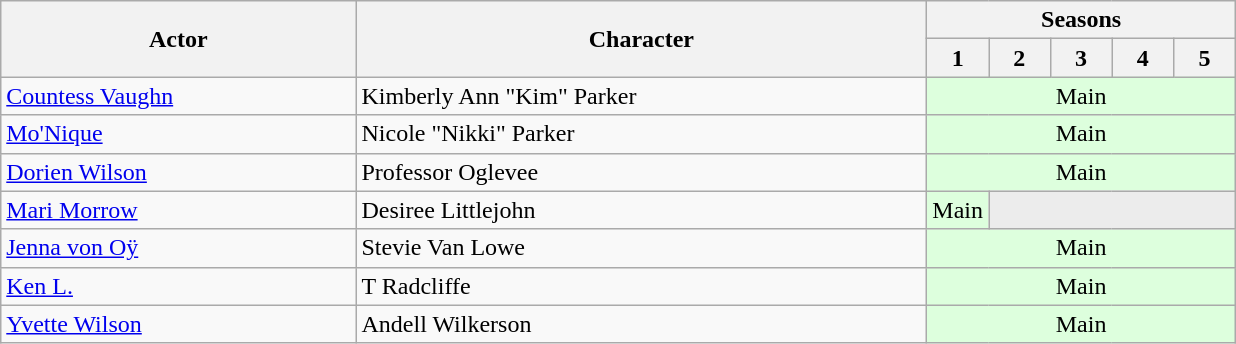<table class="wikitable">
<tr>
<th rowspan="2">Actor</th>
<th rowspan="2">Character</th>
<th colspan="5">Seasons</th>
</tr>
<tr>
<th width="5%">1</th>
<th width="5%">2</th>
<th width="5%">3</th>
<th width="5%">4</th>
<th width="5%">5</th>
</tr>
<tr>
<td><a href='#'>Countess Vaughn</a></td>
<td>Kimberly Ann "Kim" Parker</td>
<td style="background: #ddffdd" colspan="5" align="center">Main</td>
</tr>
<tr>
<td><a href='#'>Mo'Nique</a></td>
<td>Nicole "Nikki" Parker</td>
<td style="background: #ddffdd" colspan="5" align="center">Main</td>
</tr>
<tr>
<td><a href='#'>Dorien Wilson</a></td>
<td>Professor Oglevee</td>
<td style="background: #ddffdd" colspan="5" align="center">Main</td>
</tr>
<tr>
<td><a href='#'>Mari Morrow</a></td>
<td>Desiree Littlejohn</td>
<td style="background: #ddffdd" colspan="1" align="center">Main</td>
<td colspan="8" style="background: #ececec; color: grey; vertical-align: middle; text-align: center; " class="table-na"></td>
</tr>
<tr>
<td><a href='#'>Jenna von Oÿ</a></td>
<td>Stevie Van Lowe</td>
<td style="background: #ddffdd" colspan="5" align="center">Main</td>
</tr>
<tr>
<td><a href='#'>Ken L.</a></td>
<td>T Radcliffe</td>
<td style="background: #ddffdd" colspan="5" align="center">Main</td>
</tr>
<tr>
<td><a href='#'>Yvette Wilson</a></td>
<td>Andell Wilkerson</td>
<td style="background: #ddffdd" colspan="5" align="center">Main</td>
</tr>
</table>
